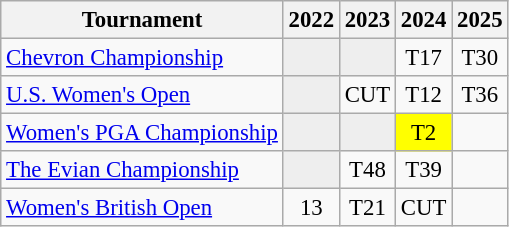<table class="wikitable" style="font-size:95%;text-align:center;">
<tr>
<th>Tournament</th>
<th>2022</th>
<th>2023</th>
<th>2024</th>
<th>2025</th>
</tr>
<tr>
<td align=left><a href='#'>Chevron Championship</a></td>
<td style="background:#eeeeee;"></td>
<td style="background:#eeeeee;"></td>
<td>T17</td>
<td>T30</td>
</tr>
<tr>
<td align=left><a href='#'>U.S. Women's Open</a></td>
<td style="background:#eeeeee;"></td>
<td>CUT</td>
<td>T12</td>
<td>T36</td>
</tr>
<tr>
<td align=left><a href='#'>Women's PGA Championship</a></td>
<td style="background:#eeeeee;"></td>
<td style="background:#eeeeee;"></td>
<td style="background:yellow;">T2</td>
<td></td>
</tr>
<tr>
<td align=left><a href='#'>The Evian Championship</a></td>
<td style="background:#eeeeee;"></td>
<td>T48</td>
<td>T39</td>
<td></td>
</tr>
<tr>
<td align=left><a href='#'>Women's British Open</a></td>
<td>13</td>
<td>T21</td>
<td>CUT</td>
<td></td>
</tr>
</table>
